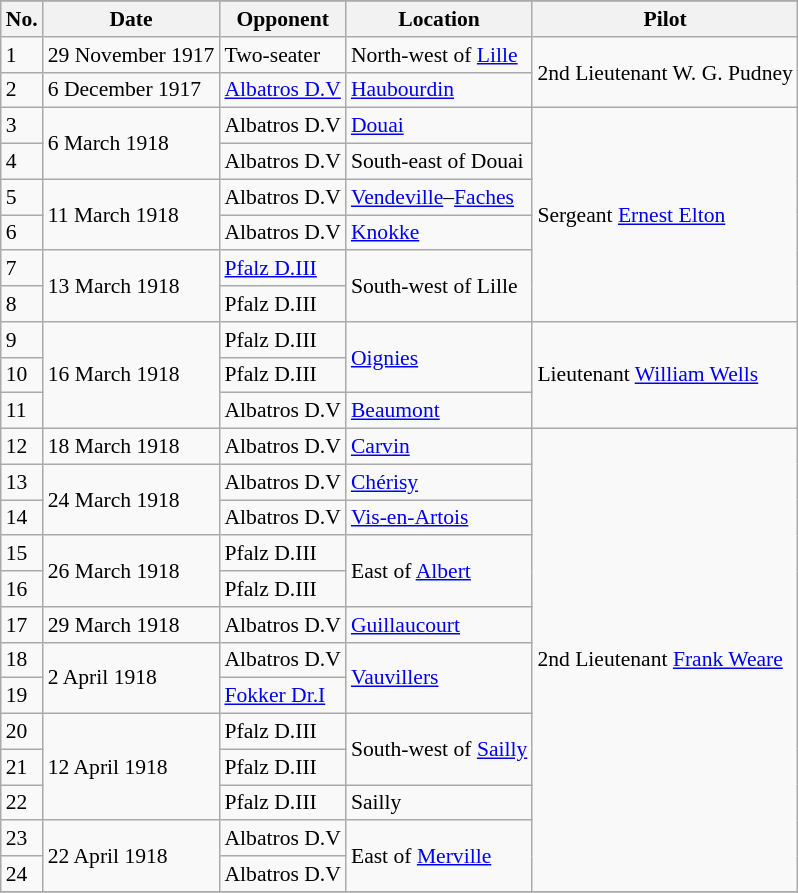<table class="wikitable" style="font-size:90%;">
<tr>
</tr>
<tr>
<th>No.</th>
<th>Date</th>
<th>Opponent</th>
<th>Location</th>
<th>Pilot</th>
</tr>
<tr>
<td>1</td>
<td>29 November 1917</td>
<td>Two-seater</td>
<td>North-west of <a href='#'>Lille</a></td>
<td rowspan=2>2nd Lieutenant W. G. Pudney</td>
</tr>
<tr>
<td>2</td>
<td>6 December 1917</td>
<td><a href='#'>Albatros D.V</a></td>
<td><a href='#'>Haubourdin</a></td>
</tr>
<tr>
<td>3</td>
<td rowspan=2>6 March 1918</td>
<td>Albatros D.V</td>
<td><a href='#'>Douai</a></td>
<td rowspan=6>Sergeant <a href='#'>Ernest Elton</a></td>
</tr>
<tr>
<td>4</td>
<td>Albatros D.V</td>
<td>South-east of Douai</td>
</tr>
<tr>
<td>5</td>
<td rowspan=2>11 March 1918</td>
<td>Albatros D.V</td>
<td><a href='#'>Vendeville</a>–<a href='#'>Faches</a></td>
</tr>
<tr>
<td>6</td>
<td>Albatros D.V</td>
<td><a href='#'>Knokke</a></td>
</tr>
<tr>
<td>7</td>
<td rowspan=2>13 March 1918</td>
<td><a href='#'>Pfalz D.III</a></td>
<td rowspan=2>South-west of Lille</td>
</tr>
<tr>
<td>8</td>
<td>Pfalz D.III</td>
</tr>
<tr>
<td>9</td>
<td rowspan=3>16 March 1918</td>
<td>Pfalz D.III</td>
<td rowspan=2><a href='#'>Oignies</a></td>
<td rowspan=3>Lieutenant <a href='#'>William Wells</a></td>
</tr>
<tr>
<td>10</td>
<td>Pfalz D.III</td>
</tr>
<tr>
<td>11</td>
<td>Albatros D.V</td>
<td><a href='#'>Beaumont</a></td>
</tr>
<tr>
<td>12</td>
<td>18 March 1918</td>
<td>Albatros D.V</td>
<td><a href='#'>Carvin</a></td>
<td rowspan=13>2nd Lieutenant <a href='#'>Frank Weare</a></td>
</tr>
<tr>
<td>13</td>
<td rowspan=2>24 March 1918</td>
<td>Albatros D.V</td>
<td><a href='#'>Chérisy</a></td>
</tr>
<tr>
<td>14</td>
<td>Albatros D.V</td>
<td><a href='#'>Vis-en-Artois</a></td>
</tr>
<tr>
<td>15</td>
<td rowspan=2>26 March 1918</td>
<td>Pfalz D.III</td>
<td rowspan=2>East of <a href='#'>Albert</a></td>
</tr>
<tr>
<td>16</td>
<td>Pfalz D.III</td>
</tr>
<tr>
<td>17</td>
<td>29 March 1918</td>
<td>Albatros D.V</td>
<td><a href='#'>Guillaucourt</a></td>
</tr>
<tr>
<td>18</td>
<td rowspan=2>2 April 1918</td>
<td>Albatros D.V</td>
<td rowspan=2><a href='#'>Vauvillers</a></td>
</tr>
<tr>
<td>19</td>
<td><a href='#'>Fokker Dr.I</a></td>
</tr>
<tr>
<td>20</td>
<td rowspan=3>12 April 1918</td>
<td>Pfalz D.III</td>
<td rowspan=2>South-west of <a href='#'>Sailly</a></td>
</tr>
<tr>
<td>21</td>
<td>Pfalz D.III</td>
</tr>
<tr>
<td>22</td>
<td>Pfalz D.III</td>
<td>Sailly</td>
</tr>
<tr>
<td>23</td>
<td rowspan=2>22 April 1918</td>
<td>Albatros D.V</td>
<td rowspan=2>East of <a href='#'>Merville</a></td>
</tr>
<tr>
<td>24</td>
<td>Albatros D.V</td>
</tr>
<tr>
</tr>
</table>
